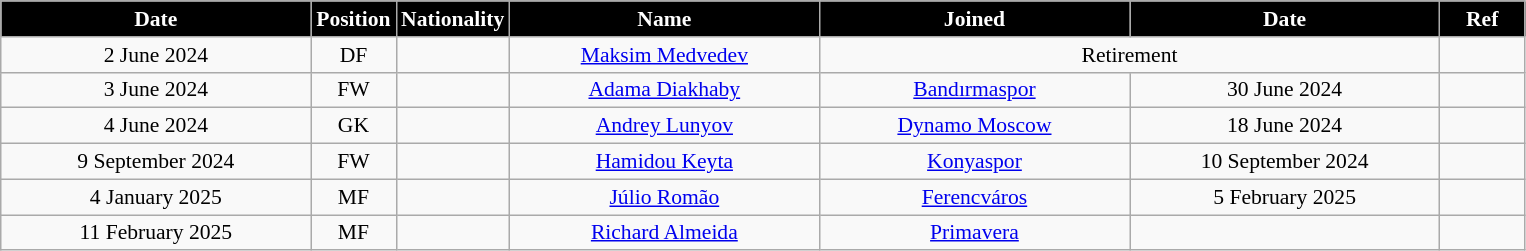<table class="wikitable"  style="text-align:center; font-size:90%; ">
<tr>
<th style="background:#000000; color:#fff; width:200px;">Date</th>
<th style="background:#000000; color:#fff; width:50px;">Position</th>
<th style="background:#000000; color:#fff; width:50px;">Nationality</th>
<th style="background:#000000; color:#fff; width:200px;">Name</th>
<th style="background:#000000; color:#fff; width:200px;">Joined</th>
<th style="background:#000000; color:#fff; width:200px;">Date</th>
<th style="background:#000000; color:#fff; width:50px;">Ref</th>
</tr>
<tr>
<td>2 June 2024</td>
<td>DF</td>
<td></td>
<td><a href='#'>Maksim Medvedev</a></td>
<td colspan="2">Retirement</td>
<td></td>
</tr>
<tr>
<td>3 June 2024</td>
<td>FW</td>
<td></td>
<td><a href='#'>Adama Diakhaby</a></td>
<td><a href='#'>Bandırmaspor</a></td>
<td>30 June 2024</td>
<td></td>
</tr>
<tr>
<td>4 June 2024</td>
<td>GK</td>
<td></td>
<td><a href='#'>Andrey Lunyov</a></td>
<td><a href='#'>Dynamo Moscow</a></td>
<td>18 June 2024</td>
<td></td>
</tr>
<tr>
<td>9 September 2024</td>
<td>FW</td>
<td></td>
<td><a href='#'>Hamidou Keyta</a></td>
<td><a href='#'>Konyaspor</a></td>
<td>10 September 2024</td>
<td></td>
</tr>
<tr>
<td>4 January 2025</td>
<td>MF</td>
<td></td>
<td><a href='#'>Júlio Romão</a></td>
<td><a href='#'>Ferencváros</a></td>
<td>5 February 2025</td>
<td></td>
</tr>
<tr>
<td>11 February 2025</td>
<td>MF</td>
<td></td>
<td><a href='#'>Richard Almeida</a></td>
<td><a href='#'>Primavera</a></td>
<td></td>
<td></td>
</tr>
</table>
